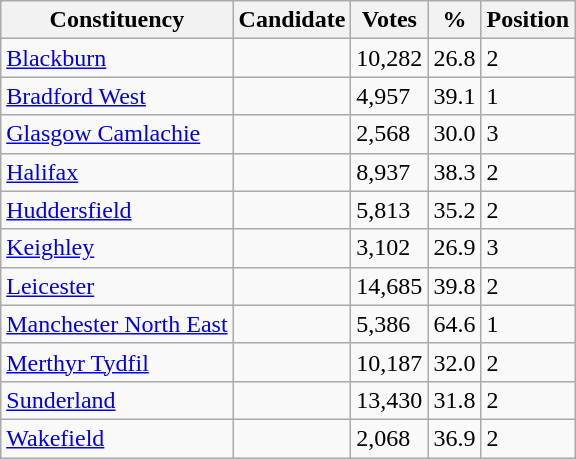<table class="wikitable sortable">
<tr>
<th>Constituency</th>
<th>Candidate</th>
<th>Votes</th>
<th>%</th>
<th>Position</th>
</tr>
<tr>
<td><a href='#'>Blackburn</a></td>
<td></td>
<td>10,282</td>
<td>26.8</td>
<td>2</td>
</tr>
<tr>
<td><a href='#'>Bradford West</a></td>
<td></td>
<td>4,957</td>
<td>39.1</td>
<td>1</td>
</tr>
<tr>
<td><a href='#'>Glasgow Camlachie</a></td>
<td></td>
<td>2,568</td>
<td>30.0</td>
<td>3</td>
</tr>
<tr>
<td><a href='#'>Halifax</a></td>
<td></td>
<td>8,937</td>
<td>38.3</td>
<td>2</td>
</tr>
<tr>
<td><a href='#'>Huddersfield</a></td>
<td></td>
<td>5,813</td>
<td>35.2</td>
<td>2</td>
</tr>
<tr>
<td><a href='#'>Keighley</a></td>
<td></td>
<td>3,102</td>
<td>26.9</td>
<td>3</td>
</tr>
<tr>
<td><a href='#'>Leicester</a></td>
<td></td>
<td>14,685</td>
<td>39.8</td>
<td>2</td>
</tr>
<tr>
<td><a href='#'>Manchester North East</a></td>
<td></td>
<td>5,386</td>
<td>64.6</td>
<td>1</td>
</tr>
<tr>
<td><a href='#'>Merthyr Tydfil</a></td>
<td></td>
<td>10,187</td>
<td>32.0</td>
<td>2</td>
</tr>
<tr>
<td><a href='#'>Sunderland</a></td>
<td></td>
<td>13,430</td>
<td>31.8</td>
<td>2</td>
</tr>
<tr>
<td><a href='#'>Wakefield</a></td>
<td></td>
<td>2,068</td>
<td>36.9</td>
<td>2</td>
</tr>
</table>
